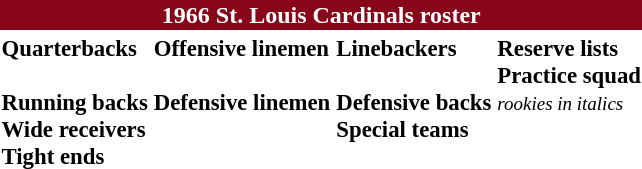<table class="toccolours" style="text-align: left;">
<tr>
<th colspan="9" style="background-color: #870619; color: white; text-align: center;"><strong>1966 St. Louis Cardinals roster</strong></th>
</tr>
<tr>
<td style="font-size: 95%;" valign="top"><strong>Quarterbacks</strong><br>

<br><strong>Running backs</strong>






<br><strong>Wide receivers</strong>


<br><strong>Tight ends</strong>

</td>
<td style="font-size: 95%;" valign="top"><strong>Offensive linemen</strong><br>








<br><strong>Defensive linemen</strong>






</td>
<td style="font-size: 95%;" valign="top"><strong>Linebackers</strong><br>




<br><strong>Defensive backs</strong>






<br><strong>Special teams</strong>
</td>
<td style="font-size: 95%;" valign="top"><strong>Reserve lists</strong><br><strong>Practice squad</strong><br><small><em>rookies in italics</em></small><br></td>
</tr>
<tr>
<td></td>
</tr>
</table>
